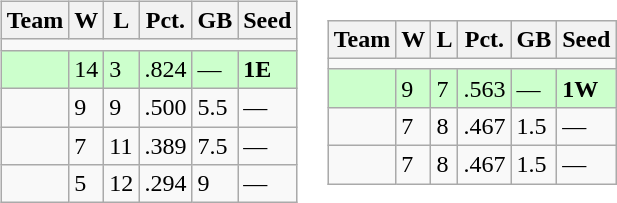<table>
<tr>
<td><br><table class=wikitable>
<tr>
<th>Team</th>
<th>W</th>
<th>L</th>
<th>Pct.</th>
<th>GB</th>
<th>Seed</th>
</tr>
<tr>
<td colspan=6></td>
</tr>
<tr bgcolor=ccffcc>
<td></td>
<td>14</td>
<td>3</td>
<td>.824</td>
<td>—</td>
<td><strong>1E</strong></td>
</tr>
<tr>
<td></td>
<td>9</td>
<td>9</td>
<td>.500</td>
<td>5.5</td>
<td>—</td>
</tr>
<tr>
<td></td>
<td>7</td>
<td>11</td>
<td>.389</td>
<td>7.5</td>
<td>—</td>
</tr>
<tr>
<td></td>
<td>5</td>
<td>12</td>
<td>.294</td>
<td>9</td>
<td>—</td>
</tr>
</table>
</td>
<td><br><table class="wikitable">
<tr>
<th>Team</th>
<th>W</th>
<th>L</th>
<th>Pct.</th>
<th>GB</th>
<th>Seed</th>
</tr>
<tr>
<td colspan=6></td>
</tr>
<tr bgcolor=ccffcc>
<td></td>
<td>9</td>
<td>7</td>
<td>.563</td>
<td>—</td>
<td><strong>1W</strong></td>
</tr>
<tr>
<td></td>
<td>7</td>
<td>8</td>
<td>.467</td>
<td>1.5</td>
<td>—</td>
</tr>
<tr>
<td></td>
<td>7</td>
<td>8</td>
<td>.467</td>
<td>1.5</td>
<td>—</td>
</tr>
</table>
</td>
</tr>
</table>
